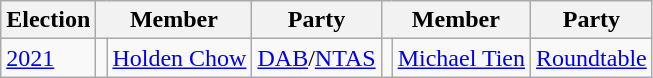<table class="wikitable" style="text-align:left">
<tr>
<th>Election</th>
<th colspan="2">Member</th>
<th>Party</th>
<th colspan="2">Member</th>
<th>Party</th>
</tr>
<tr>
<td><a href='#'>2021</a></td>
<td bgcolor=></td>
<td><a href='#'>Holden Chow</a></td>
<td><a href='#'>DAB</a>/<a href='#'>NTAS</a></td>
<td bgcolor=></td>
<td><a href='#'>Michael Tien</a></td>
<td><a href='#'>Roundtable</a></td>
</tr>
</table>
